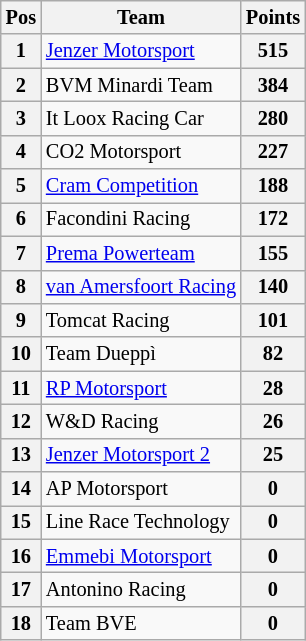<table class="wikitable" style="font-size:85%">
<tr>
<th>Pos</th>
<th>Team</th>
<th>Points</th>
</tr>
<tr>
<th>1</th>
<td> <a href='#'>Jenzer Motorsport</a></td>
<th>515</th>
</tr>
<tr>
<th>2</th>
<td> BVM Minardi Team</td>
<th>384</th>
</tr>
<tr>
<th>3</th>
<td> It Loox Racing Car</td>
<th>280</th>
</tr>
<tr>
<th>4</th>
<td> CO2 Motorsport</td>
<th>227</th>
</tr>
<tr>
<th>5</th>
<td> <a href='#'>Cram Competition</a></td>
<th>188</th>
</tr>
<tr>
<th>6</th>
<td> Facondini Racing</td>
<th>172</th>
</tr>
<tr>
<th>7</th>
<td> <a href='#'>Prema Powerteam</a></td>
<th>155</th>
</tr>
<tr>
<th>8</th>
<td> <a href='#'>van Amersfoort Racing</a></td>
<th>140</th>
</tr>
<tr>
<th>9</th>
<td> Tomcat Racing</td>
<th>101</th>
</tr>
<tr>
<th>10</th>
<td> Team Dueppì</td>
<th>82</th>
</tr>
<tr>
<th>11</th>
<td> <a href='#'>RP Motorsport</a></td>
<th>28</th>
</tr>
<tr>
<th>12</th>
<td> W&D Racing</td>
<th>26</th>
</tr>
<tr>
<th>13</th>
<td> <a href='#'>Jenzer Motorsport 2</a></td>
<th>25</th>
</tr>
<tr>
<th>14</th>
<td> AP Motorsport</td>
<th>0</th>
</tr>
<tr>
<th>15</th>
<td> Line Race Technology</td>
<th>0</th>
</tr>
<tr>
<th>16</th>
<td> <a href='#'>Emmebi Motorsport</a></td>
<th>0</th>
</tr>
<tr>
<th>17</th>
<td> Antonino Racing</td>
<th>0</th>
</tr>
<tr>
<th>18</th>
<td> Team BVE</td>
<th>0</th>
</tr>
</table>
